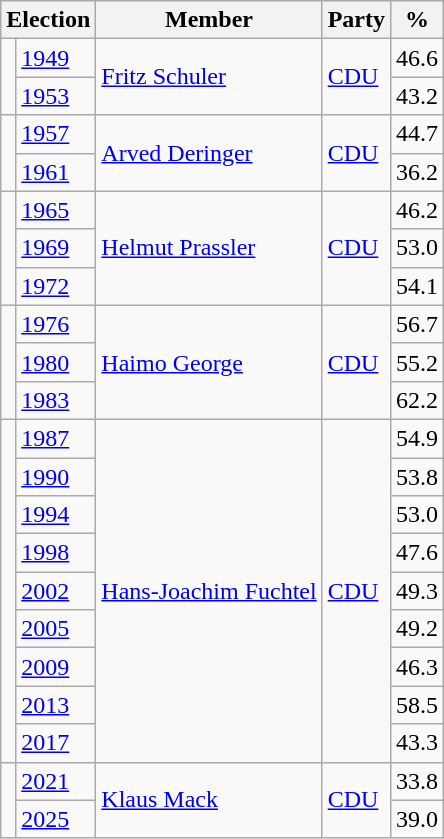<table class=wikitable>
<tr>
<th colspan=2>Election</th>
<th>Member</th>
<th>Party</th>
<th>%</th>
</tr>
<tr>
<td rowspan=2 bgcolor=></td>
<td><a href='#'>1949</a></td>
<td rowspan=2><a href='#'>Fritz Schuler</a></td>
<td rowspan=2><a href='#'>CDU</a></td>
<td align=right>46.6</td>
</tr>
<tr>
<td><a href='#'>1953</a></td>
<td align=right>43.2</td>
</tr>
<tr>
<td rowspan=2 bgcolor=></td>
<td><a href='#'>1957</a></td>
<td rowspan=2><a href='#'>Arved Deringer</a></td>
<td rowspan=2><a href='#'>CDU</a></td>
<td align=right>44.7</td>
</tr>
<tr>
<td><a href='#'>1961</a></td>
<td align=right>36.2</td>
</tr>
<tr>
<td rowspan=3 bgcolor=></td>
<td><a href='#'>1965</a></td>
<td rowspan=3><a href='#'>Helmut Prassler</a></td>
<td rowspan=3><a href='#'>CDU</a></td>
<td align=right>46.2</td>
</tr>
<tr>
<td><a href='#'>1969</a></td>
<td align=right>53.0</td>
</tr>
<tr>
<td><a href='#'>1972</a></td>
<td align=right>54.1</td>
</tr>
<tr>
<td rowspan=3 bgcolor=></td>
<td><a href='#'>1976</a></td>
<td rowspan=3><a href='#'>Haimo George</a></td>
<td rowspan=3><a href='#'>CDU</a></td>
<td align=right>56.7</td>
</tr>
<tr>
<td><a href='#'>1980</a></td>
<td align=right>55.2</td>
</tr>
<tr>
<td><a href='#'>1983</a></td>
<td align=right>62.2</td>
</tr>
<tr>
<td rowspan=9 bgcolor=></td>
<td><a href='#'>1987</a></td>
<td rowspan=9><a href='#'>Hans-Joachim Fuchtel</a></td>
<td rowspan=9><a href='#'>CDU</a></td>
<td align=right>54.9</td>
</tr>
<tr>
<td><a href='#'>1990</a></td>
<td align=right>53.8</td>
</tr>
<tr>
<td><a href='#'>1994</a></td>
<td align=right>53.0</td>
</tr>
<tr>
<td><a href='#'>1998</a></td>
<td align=right>47.6</td>
</tr>
<tr>
<td><a href='#'>2002</a></td>
<td align=right>49.3</td>
</tr>
<tr>
<td><a href='#'>2005</a></td>
<td align=right>49.2</td>
</tr>
<tr>
<td><a href='#'>2009</a></td>
<td align=right>46.3</td>
</tr>
<tr>
<td><a href='#'>2013</a></td>
<td align=right>58.5</td>
</tr>
<tr>
<td><a href='#'>2017</a></td>
<td align=right>43.3</td>
</tr>
<tr>
<td rowspan=2 bgcolor=></td>
<td><a href='#'>2021</a></td>
<td rowspan=2><a href='#'>Klaus Mack</a></td>
<td rowspan=2><a href='#'>CDU</a></td>
<td align=right>33.8</td>
</tr>
<tr>
<td><a href='#'>2025</a></td>
<td align=right>39.0</td>
</tr>
</table>
